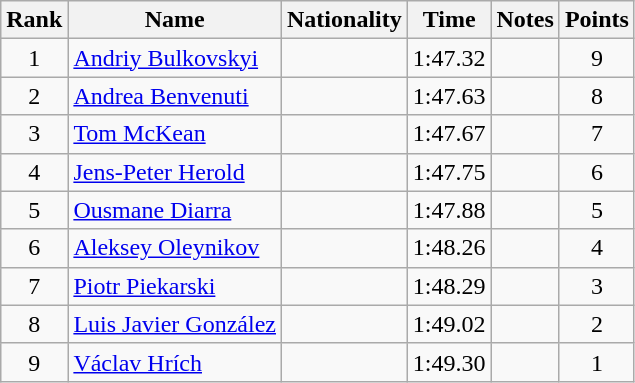<table class="wikitable sortable" style="text-align:center">
<tr>
<th>Rank</th>
<th>Name</th>
<th>Nationality</th>
<th>Time</th>
<th>Notes</th>
<th>Points</th>
</tr>
<tr>
<td>1</td>
<td align=left><a href='#'>Andriy Bulkovskyi</a></td>
<td align=left></td>
<td>1:47.32</td>
<td></td>
<td>9</td>
</tr>
<tr>
<td>2</td>
<td align=left><a href='#'>Andrea Benvenuti</a></td>
<td align=left></td>
<td>1:47.63</td>
<td></td>
<td>8</td>
</tr>
<tr>
<td>3</td>
<td align=left><a href='#'>Tom McKean</a></td>
<td align=left></td>
<td>1:47.67</td>
<td></td>
<td>7</td>
</tr>
<tr>
<td>4</td>
<td align=left><a href='#'>Jens-Peter Herold</a></td>
<td align=left></td>
<td>1:47.75</td>
<td></td>
<td>6</td>
</tr>
<tr>
<td>5</td>
<td align=left><a href='#'>Ousmane Diarra</a></td>
<td align=left></td>
<td>1:47.88</td>
<td></td>
<td>5</td>
</tr>
<tr>
<td>6</td>
<td align=left><a href='#'>Aleksey Oleynikov</a></td>
<td align=left></td>
<td>1:48.26</td>
<td></td>
<td>4</td>
</tr>
<tr>
<td>7</td>
<td align=left><a href='#'>Piotr Piekarski</a></td>
<td align=left></td>
<td>1:48.29</td>
<td></td>
<td>3</td>
</tr>
<tr>
<td>8</td>
<td align=left><a href='#'>Luis Javier González</a></td>
<td align=left></td>
<td>1:49.02</td>
<td></td>
<td>2</td>
</tr>
<tr>
<td>9</td>
<td align=left><a href='#'>Václav Hrích</a></td>
<td align=left></td>
<td>1:49.30</td>
<td></td>
<td>1</td>
</tr>
</table>
